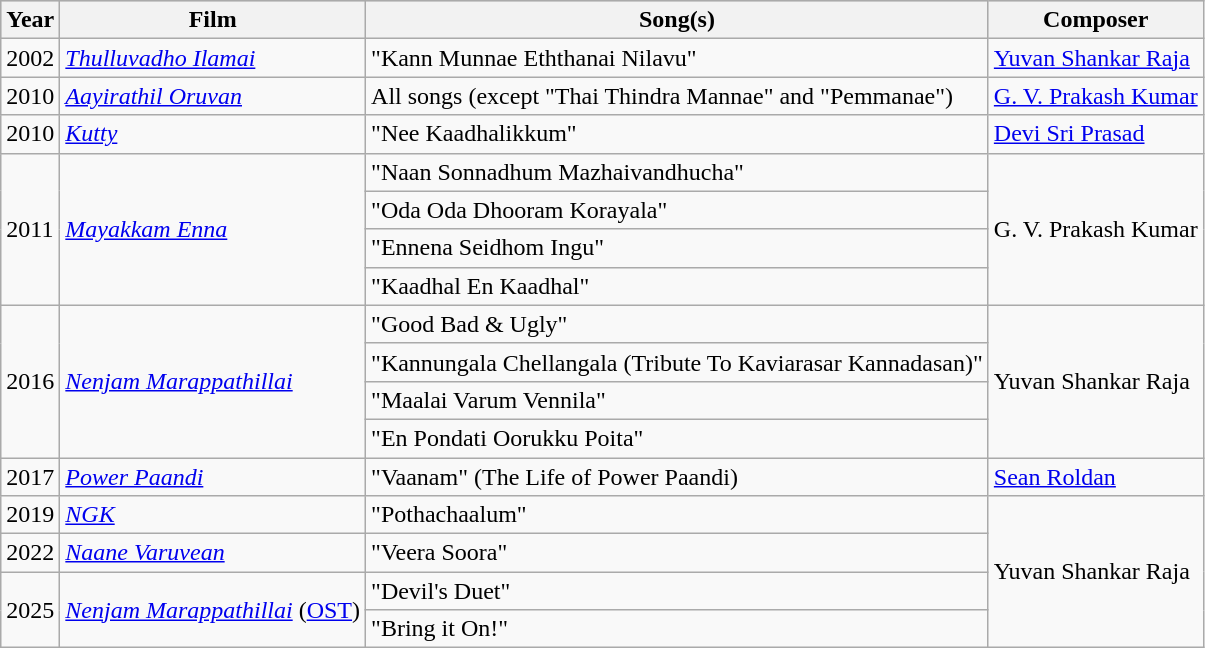<table class="wikitable">
<tr style="background:#ccc; text-align:center;">
<th>Year</th>
<th>Film</th>
<th>Song(s)</th>
<th>Composer</th>
</tr>
<tr>
<td>2002</td>
<td><em><a href='#'>Thulluvadho Ilamai</a></em></td>
<td>"Kann Munnae Eththanai Nilavu"</td>
<td><a href='#'>Yuvan Shankar Raja</a></td>
</tr>
<tr>
<td>2010</td>
<td><em><a href='#'>Aayirathil Oruvan</a></em></td>
<td>All songs (except "Thai Thindra Mannae" and "Pemmanae")</td>
<td><a href='#'>G. V. Prakash Kumar</a></td>
</tr>
<tr>
<td>2010</td>
<td><em><a href='#'>Kutty</a></em></td>
<td>"Nee Kaadhalikkum"</td>
<td><a href='#'>Devi Sri Prasad</a></td>
</tr>
<tr>
<td rowspan="4">2011</td>
<td rowspan="4"><em><a href='#'>Mayakkam Enna</a></em></td>
<td>"Naan Sonnadhum Mazhaivandhucha"</td>
<td rowspan="4">G. V. Prakash Kumar</td>
</tr>
<tr>
<td>"Oda Oda Dhooram Korayala"</td>
</tr>
<tr>
<td>"Ennena Seidhom Ingu"</td>
</tr>
<tr>
<td>"Kaadhal En Kaadhal"</td>
</tr>
<tr>
<td rowspan="4">2016</td>
<td rowspan="4"><em><a href='#'>Nenjam Marappathillai</a></em></td>
<td>"Good Bad & Ugly"</td>
<td rowspan="4">Yuvan Shankar Raja</td>
</tr>
<tr>
<td>"Kannungala Chellangala (Tribute To Kaviarasar Kannadasan)"</td>
</tr>
<tr>
<td>"Maalai Varum Vennila"</td>
</tr>
<tr>
<td>"En Pondati Oorukku Poita"</td>
</tr>
<tr>
<td>2017</td>
<td><em><a href='#'>Power Paandi</a></em></td>
<td>"Vaanam" (The Life of Power Paandi)</td>
<td><a href='#'>Sean Roldan</a></td>
</tr>
<tr>
<td>2019</td>
<td><em><a href='#'>NGK</a></em></td>
<td>"Pothachaalum"</td>
<td rowspan="4">Yuvan Shankar Raja</td>
</tr>
<tr>
<td>2022</td>
<td><em><a href='#'>Naane Varuvean</a></em></td>
<td>"Veera Soora"</td>
</tr>
<tr>
<td rowspan="2">2025</td>
<td rowspan="2"><a href='#'><em>Nenjam Marappathillai</em></a> (<a href='#'>OST</a>)</td>
<td>"Devil's Duet"</td>
</tr>
<tr>
<td>"Bring it On!"</td>
</tr>
</table>
